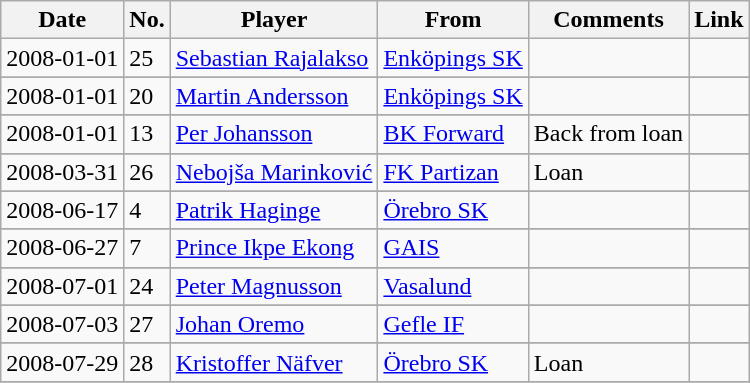<table class="wikitable" style="text-align: left;">
<tr>
<th>Date</th>
<th>No.</th>
<th>Player</th>
<th>From</th>
<th>Comments</th>
<th>Link</th>
</tr>
<tr>
<td>2008-01-01</td>
<td>25</td>
<td> <a href='#'>Sebastian Rajalakso</a></td>
<td> <a href='#'>Enköpings SK</a></td>
<td></td>
<td></td>
</tr>
<tr>
</tr>
<tr>
<td>2008-01-01</td>
<td>20</td>
<td> <a href='#'>Martin Andersson</a></td>
<td> <a href='#'>Enköpings SK</a></td>
<td></td>
<td></td>
</tr>
<tr>
</tr>
<tr>
<td>2008-01-01</td>
<td>13</td>
<td> <a href='#'>Per Johansson</a></td>
<td> <a href='#'>BK Forward</a></td>
<td>Back from loan</td>
<td></td>
</tr>
<tr>
</tr>
<tr>
<td>2008-03-31</td>
<td>26</td>
<td> <a href='#'>Nebojša Marinković</a></td>
<td> <a href='#'>FK Partizan</a></td>
<td>Loan</td>
<td></td>
</tr>
<tr>
</tr>
<tr>
<td>2008-06-17</td>
<td>4</td>
<td> <a href='#'>Patrik Haginge</a></td>
<td> <a href='#'>Örebro SK</a></td>
<td></td>
<td></td>
</tr>
<tr>
</tr>
<tr>
<td>2008-06-27</td>
<td>7</td>
<td> <a href='#'>Prince Ikpe Ekong</a></td>
<td> <a href='#'>GAIS</a></td>
<td></td>
<td></td>
</tr>
<tr>
</tr>
<tr>
<td>2008-07-01</td>
<td>24</td>
<td> <a href='#'>Peter Magnusson</a></td>
<td> <a href='#'>Vasalund</a></td>
<td></td>
<td></td>
</tr>
<tr>
</tr>
<tr>
<td>2008-07-03</td>
<td>27</td>
<td> <a href='#'>Johan Oremo</a></td>
<td> <a href='#'>Gefle IF</a></td>
<td></td>
<td></td>
</tr>
<tr>
</tr>
<tr>
<td>2008-07-29</td>
<td>28</td>
<td> <a href='#'>Kristoffer Näfver</a></td>
<td> <a href='#'>Örebro SK</a></td>
<td>Loan</td>
<td></td>
</tr>
<tr>
</tr>
</table>
